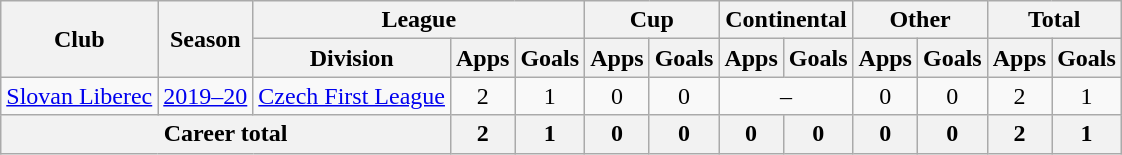<table class="wikitable" style="text-align: center">
<tr>
<th rowspan="2">Club</th>
<th rowspan="2">Season</th>
<th colspan="3">League</th>
<th colspan="2">Cup</th>
<th colspan="2">Continental</th>
<th colspan="2">Other</th>
<th colspan="2">Total</th>
</tr>
<tr>
<th>Division</th>
<th>Apps</th>
<th>Goals</th>
<th>Apps</th>
<th>Goals</th>
<th>Apps</th>
<th>Goals</th>
<th>Apps</th>
<th>Goals</th>
<th>Apps</th>
<th>Goals</th>
</tr>
<tr>
<td><a href='#'>Slovan Liberec</a></td>
<td><a href='#'>2019–20</a></td>
<td><a href='#'>Czech First League</a></td>
<td>2</td>
<td>1</td>
<td>0</td>
<td>0</td>
<td colspan="2">–</td>
<td>0</td>
<td>0</td>
<td>2</td>
<td>1</td>
</tr>
<tr>
<th colspan="3"><strong>Career total</strong></th>
<th>2</th>
<th>1</th>
<th>0</th>
<th>0</th>
<th>0</th>
<th>0</th>
<th>0</th>
<th>0</th>
<th>2</th>
<th>1</th>
</tr>
</table>
